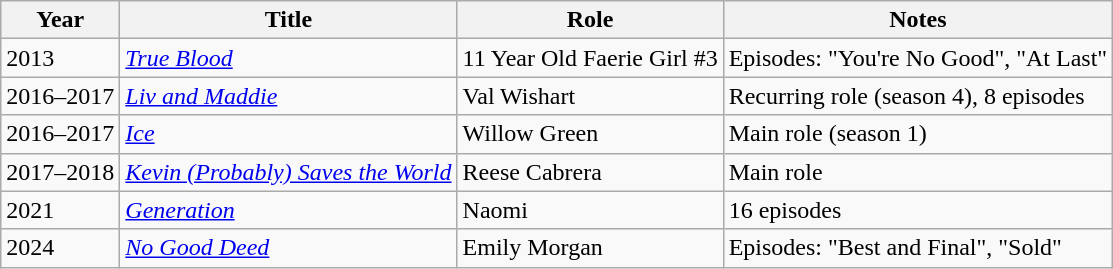<table class="wikitable sortable">
<tr>
<th>Year</th>
<th>Title</th>
<th>Role</th>
<th class="unsortable">Notes</th>
</tr>
<tr>
<td>2013</td>
<td><em><a href='#'>True Blood</a></em></td>
<td>11 Year Old Faerie Girl #3</td>
<td>Episodes: "You're No Good", "At Last"</td>
</tr>
<tr>
<td>2016–2017</td>
<td><em><a href='#'>Liv and Maddie</a></em></td>
<td>Val Wishart</td>
<td>Recurring role (season 4), 8 episodes</td>
</tr>
<tr>
<td>2016–2017</td>
<td><em><a href='#'>Ice</a></em></td>
<td>Willow Green</td>
<td>Main role (season 1)</td>
</tr>
<tr>
<td>2017–2018</td>
<td><em><a href='#'>Kevin (Probably) Saves the World</a></em></td>
<td>Reese Cabrera</td>
<td>Main role</td>
</tr>
<tr>
<td>2021</td>
<td><em><a href='#'>Generation</a></em></td>
<td>Naomi</td>
<td>16 episodes</td>
</tr>
<tr>
<td>2024</td>
<td><em><a href='#'>No Good Deed</a></em></td>
<td>Emily Morgan</td>
<td>Episodes: "Best and Final", "Sold"</td>
</tr>
</table>
